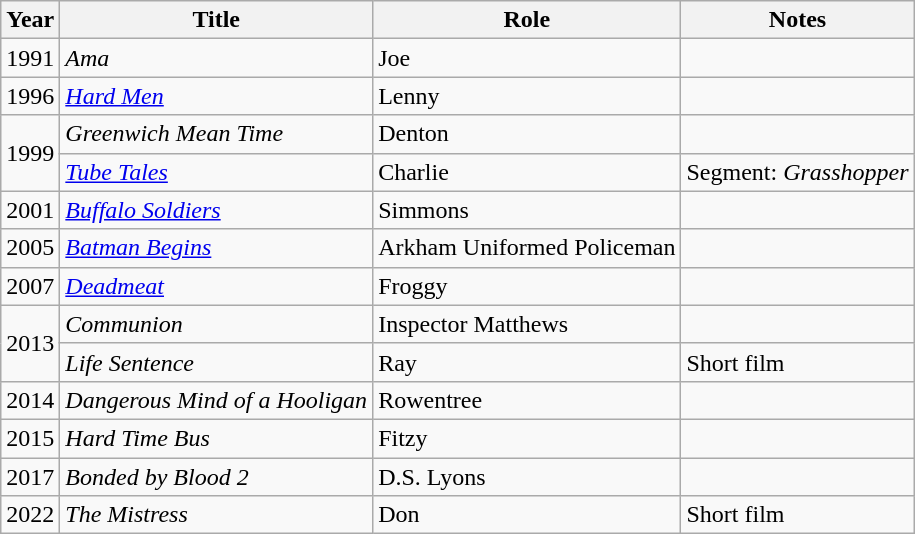<table class="wikitable">
<tr>
<th>Year</th>
<th>Title</th>
<th>Role</th>
<th>Notes</th>
</tr>
<tr>
<td>1991</td>
<td><em>Ama</em></td>
<td>Joe</td>
<td></td>
</tr>
<tr>
<td>1996</td>
<td><em><a href='#'>Hard Men</a></em></td>
<td>Lenny</td>
<td></td>
</tr>
<tr>
<td rowspan="2">1999</td>
<td><em>Greenwich Mean Time</em></td>
<td>Denton</td>
<td></td>
</tr>
<tr>
<td><em><a href='#'>Tube Tales</a></em></td>
<td>Charlie</td>
<td>Segment: <em>Grasshopper</em></td>
</tr>
<tr>
<td>2001</td>
<td><em><a href='#'>Buffalo Soldiers</a></em></td>
<td>Simmons</td>
<td></td>
</tr>
<tr>
<td>2005</td>
<td><em><a href='#'>Batman Begins</a></em></td>
<td>Arkham Uniformed Policeman</td>
<td></td>
</tr>
<tr>
<td>2007</td>
<td><em><a href='#'>Deadmeat</a></em></td>
<td>Froggy</td>
<td></td>
</tr>
<tr>
<td rowspan="2">2013</td>
<td><em>Communion</em></td>
<td>Inspector Matthews</td>
<td></td>
</tr>
<tr>
<td><em>Life Sentence</em></td>
<td>Ray</td>
<td>Short film</td>
</tr>
<tr>
<td>2014</td>
<td><em>Dangerous Mind of a Hooligan</em></td>
<td>Rowentree</td>
<td></td>
</tr>
<tr>
<td>2015</td>
<td><em>Hard Time Bus</em></td>
<td>Fitzy</td>
<td></td>
</tr>
<tr>
<td>2017</td>
<td><em>Bonded by Blood 2</em></td>
<td>D.S. Lyons</td>
<td></td>
</tr>
<tr>
<td>2022</td>
<td><em>The Mistress</em></td>
<td>Don</td>
<td>Short film</td>
</tr>
</table>
